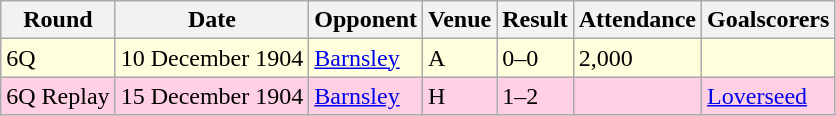<table class="wikitable">
<tr>
<th>Round</th>
<th>Date</th>
<th>Opponent</th>
<th>Venue</th>
<th>Result</th>
<th>Attendance</th>
<th>Goalscorers</th>
</tr>
<tr style="background-color: #ffffdd;">
<td>6Q</td>
<td>10 December 1904</td>
<td><a href='#'>Barnsley</a></td>
<td>A</td>
<td>0–0</td>
<td>2,000</td>
<td></td>
</tr>
<tr style="background-color: #ffd0e3;">
<td>6Q Replay</td>
<td>15 December 1904</td>
<td><a href='#'>Barnsley</a></td>
<td>H</td>
<td>1–2</td>
<td></td>
<td><a href='#'>Loverseed</a></td>
</tr>
</table>
